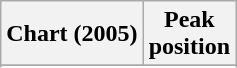<table class="wikitable">
<tr>
<th>Chart (2005)</th>
<th>Peak<br>position</th>
</tr>
<tr>
</tr>
<tr>
</tr>
<tr>
</tr>
<tr>
</tr>
</table>
